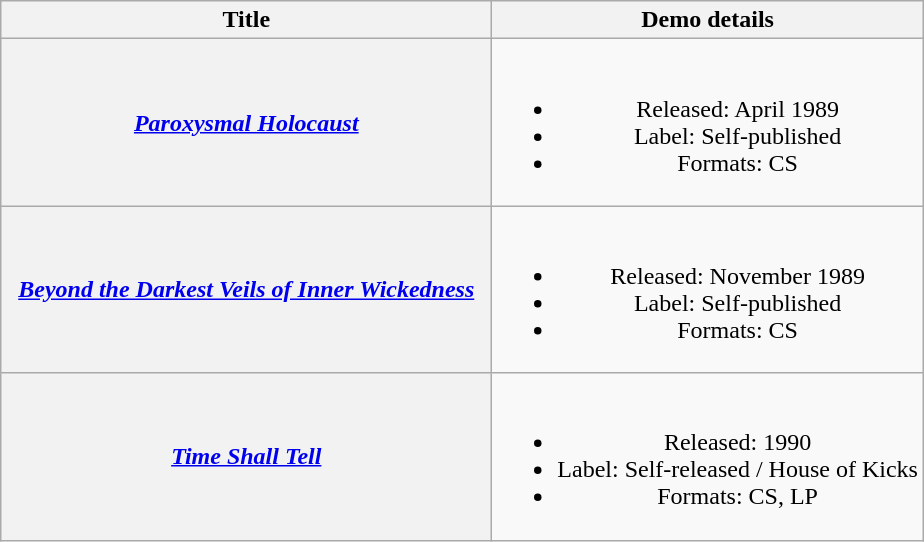<table class="wikitable plainrowheaders" style="text-align:center;">
<tr>
<th scope="col" style="width:20em;">Title</th>
<th scope="col">Demo details</th>
</tr>
<tr>
<th scope="row"><em><a href='#'>Paroxysmal Holocaust</a></em></th>
<td><br><ul><li>Released: April 1989</li><li>Label: Self-published</li><li>Formats: CS</li></ul></td>
</tr>
<tr>
<th scope="row"><em><a href='#'>Beyond the Darkest Veils of Inner Wickedness</a></em></th>
<td><br><ul><li>Released: November 1989</li><li>Label: Self-published</li><li>Formats: CS</li></ul></td>
</tr>
<tr>
<th scope="row"><em><a href='#'>Time Shall Tell</a></em></th>
<td><br><ul><li>Released: 1990</li><li>Label: Self-released / House of Kicks</li><li>Formats: CS, LP</li></ul></td>
</tr>
</table>
